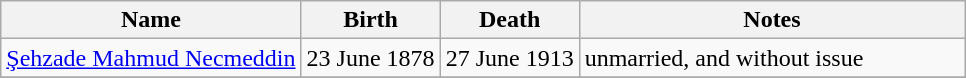<table class="wikitable">
<tr>
<th>Name</th>
<th>Birth</th>
<th>Death</th>
<th style="width:40%;">Notes</th>
</tr>
<tr>
<td><a href='#'>Şehzade Mahmud Necmeddin</a></td>
<td>23 June 1878</td>
<td>27 June 1913</td>
<td>unmarried, and without issue</td>
</tr>
<tr>
</tr>
</table>
